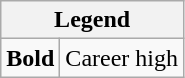<table class="wikitable mw-collapsible mw-collapsed">
<tr>
<th colspan="2">Legend</th>
</tr>
<tr>
<td><strong>Bold</strong></td>
<td>Career high</td>
</tr>
</table>
